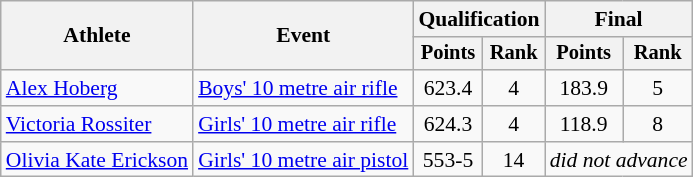<table class="wikitable" style="text-align:center; font-size:90%">
<tr>
<th rowspan="2">Athlete</th>
<th rowspan="2">Event</th>
<th colspan="2">Qualification</th>
<th colspan="2">Final</th>
</tr>
<tr style="font-size:95%">
<th>Points</th>
<th>Rank</th>
<th>Points</th>
<th>Rank</th>
</tr>
<tr>
<td align=left><a href='#'>Alex Hoberg</a></td>
<td align=left><a href='#'>Boys' 10 metre air rifle</a></td>
<td>623.4</td>
<td>4</td>
<td>183.9</td>
<td>5</td>
</tr>
<tr>
<td align=left><a href='#'>Victoria Rossiter</a></td>
<td align=left><a href='#'>Girls' 10 metre air rifle</a></td>
<td>624.3</td>
<td>4</td>
<td>118.9</td>
<td>8</td>
</tr>
<tr>
<td align=left><a href='#'>Olivia Kate Erickson</a></td>
<td align=left><a href='#'>Girls' 10 metre air pistol</a></td>
<td>553-5</td>
<td>14</td>
<td Colspan=2><em>did not advance</em></td>
</tr>
</table>
